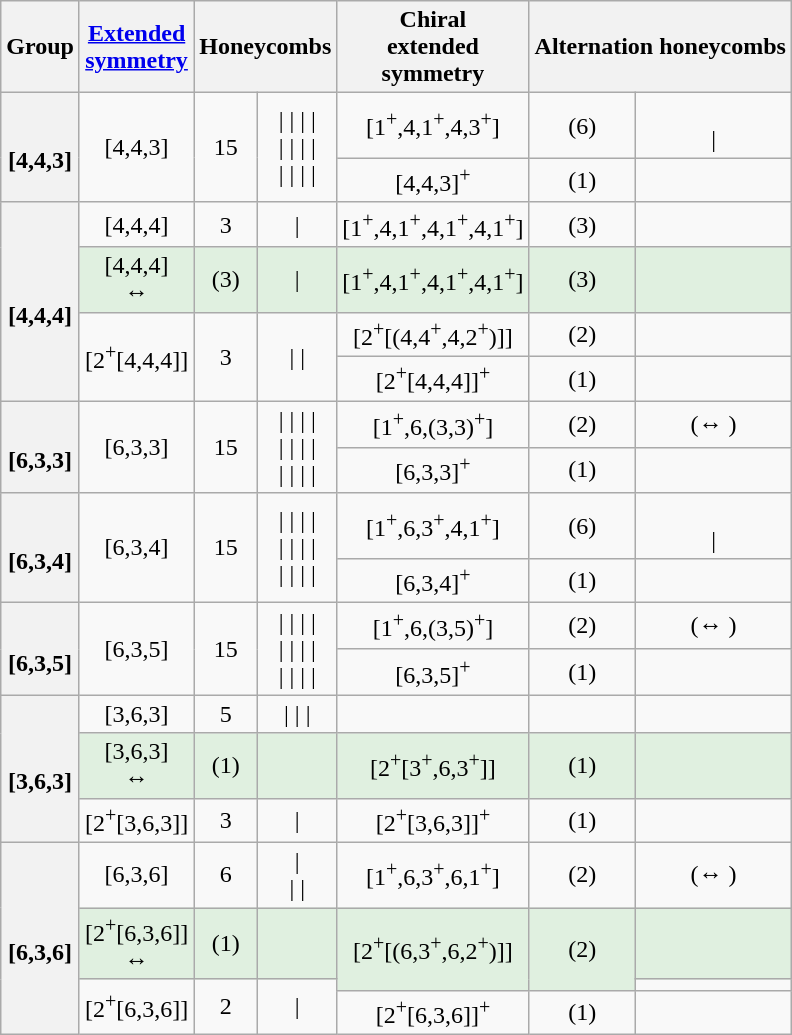<table class=wikitable>
<tr>
<th>Group</th>
<th><a href='#'>Extended<br>symmetry</a></th>
<th colspan=2>Honeycombs</th>
<th>Chiral<br>extended<br>symmetry</th>
<th colspan=2>Alternation honeycombs</th>
</tr>
<tr align=center>
<th rowspan=2><br>[4,4,3]<br></th>
<td rowspan=2>[4,4,3]<br></td>
<td rowspan=2>15</td>
<td rowspan=2> |  |  |  | <br> |  |  |  | <br> |  |  |  | </td>
<td>[1<sup>+</sup>,4,1<sup>+</sup>,4,3<sup>+</sup>]</td>
<td>(6)</td>
<td><br> | </td>
</tr>
<tr align=center>
<td>[4,4,3]<sup>+</sup></td>
<td>(1)</td>
<td></td>
</tr>
<tr align=center>
<th rowspan=4><br>[4,4,4]<br></th>
<td>[4,4,4]<br></td>
<td>3</td>
<td> | </td>
<td>[1<sup>+</sup>,4,1<sup>+</sup>,4,1<sup>+</sup>,4,1<sup>+</sup>]</td>
<td>(3)</td>
<td></td>
</tr>
<tr align=center BGCOLOR="#e0f0e0">
<td>[4,4,4]<br> ↔ </td>
<td>(3)</td>
<td> | </td>
<td>[1<sup>+</sup>,4,1<sup>+</sup>,4,1<sup>+</sup>,4,1<sup>+</sup>]</td>
<td>(3)</td>
<td></td>
</tr>
<tr align=center>
<td rowspan=2>[2<sup>+</sup>[4,4,4]]<br></td>
<td rowspan=2>3</td>
<td rowspan=2> |  | </td>
<td>[2<sup>+</sup>[(4,4<sup>+</sup>,4,2<sup>+</sup>)]]</td>
<td>(2)</td>
<td></td>
</tr>
<tr align=center>
<td>[2<sup>+</sup>[4,4,4]]<sup>+</sup></td>
<td>(1)</td>
<td></td>
</tr>
<tr align=center>
<th rowspan=2><br>[6,3,3]<br></th>
<td rowspan=2>[6,3,3]<br></td>
<td rowspan=2>15</td>
<td rowspan=2> |  |  |  | <br> |  |  |  | <br> |  |  |  | </td>
<td>[1<sup>+</sup>,6,(3,3)<sup>+</sup>]</td>
<td>(2)</td>
<td> (↔ )<br></td>
</tr>
<tr align=center>
<td>[6,3,3]<sup>+</sup></td>
<td>(1)</td>
<td></td>
</tr>
<tr align=center>
<th rowspan=2><br>[6,3,4]<br></th>
<td rowspan=2>[6,3,4]<br></td>
<td rowspan=2>15</td>
<td rowspan=2> |  |  |  | <br> |  |  |  | <br> |  |  |  | </td>
<td>[1<sup>+</sup>,6,3<sup>+</sup>,4,1<sup>+</sup>]</td>
<td>(6)</td>
<td><br>  | </td>
</tr>
<tr align=center>
<td>[6,3,4]<sup>+</sup></td>
<td>(1)</td>
<td></td>
</tr>
<tr align=center>
<th rowspan=2><br>[6,3,5]<br></th>
<td rowspan=2>[6,3,5]<br></td>
<td rowspan=2>15</td>
<td rowspan=2> |  |  |  | <br> |  |  |  | <br> |  |  |  | </td>
<td>[1<sup>+</sup>,6,(3,5)<sup>+</sup>]</td>
<td>(2)</td>
<td> (↔ )<br></td>
</tr>
<tr align=center>
<td>[6,3,5]<sup>+</sup></td>
<td>(1)</td>
<td></td>
</tr>
<tr align=center>
<th rowspan=3><br>[3,6,3]<br></th>
<td>[3,6,3]<br></td>
<td>5</td>
<td> |  |  | </td>
<td></td>
<td></td>
<td></td>
</tr>
<tr align=center  BGCOLOR="#e0f0e0">
<td>[3,6,3]<br> ↔ </td>
<td>(1)</td>
<td></td>
<td>[2<sup>+</sup>[3<sup>+</sup>,6,3<sup>+</sup>]]</td>
<td>(1)</td>
<td></td>
</tr>
<tr align=center>
<td>[2<sup>+</sup>[3,6,3]]<br></td>
<td>3</td>
<td> | </td>
<td>[2<sup>+</sup>[3,6,3]]<sup>+</sup></td>
<td>(1)</td>
<td></td>
</tr>
<tr align=center>
<th rowspan=4><br>[6,3,6]<br></th>
<td>[6,3,6]<br></td>
<td>6</td>
<td> | <br> |  | </td>
<td>[1<sup>+</sup>,6,3<sup>+</sup>,6,1<sup>+</sup>]</td>
<td>(2)</td>
<td> (↔ )<br></td>
</tr>
<tr align=center BGCOLOR="#e0f0e0">
<td>[2<sup>+</sup>[6,3,6]]<br> ↔ </td>
<td>(1)</td>
<td></td>
<td rowspan=2>[2<sup>+</sup>[(6,3<sup>+</sup>,6,2<sup>+</sup>)]]</td>
<td rowspan=2>(2)</td>
<td></td>
</tr>
<tr align=center>
<td rowspan=2>[2<sup>+</sup>[6,3,6]]<br></td>
<td rowspan=2>2</td>
<td rowspan=2> | </td>
<td></td>
</tr>
<tr align=center>
<td>[2<sup>+</sup>[6,3,6]]<sup>+</sup></td>
<td>(1)</td>
<td></td>
</tr>
</table>
